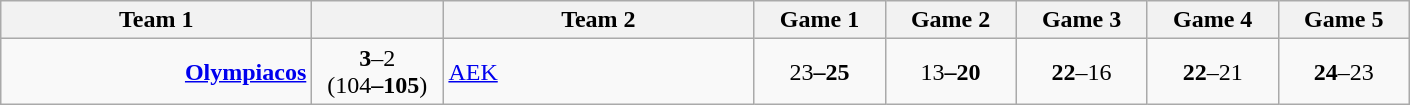<table class=wikitable>
<tr style="text-align:center;font-weight:bold">
<th width=200>Team 1</th>
<th width=80></th>
<th width=200>Team 2</th>
<th width=80>Game 1</th>
<th width=80>Game 2</th>
<th width=80>Game 3</th>
<th width=80>Game 4</th>
<th width=80>Game 5</th>
</tr>
<tr style="text-align:center">
<td align=right><strong><a href='#'>Olympiacos</a></strong></td>
<td><strong>3</strong>–2<br>(104<strong>–105</strong>)</td>
<td align="left"><a href='#'>AEK</a></td>
<td>23<strong>–25</strong></td>
<td>13<strong>–20</strong></td>
<td><strong>22</strong>–16</td>
<td><strong>22</strong>–21</td>
<td><strong>24</strong>–23</td>
</tr>
</table>
